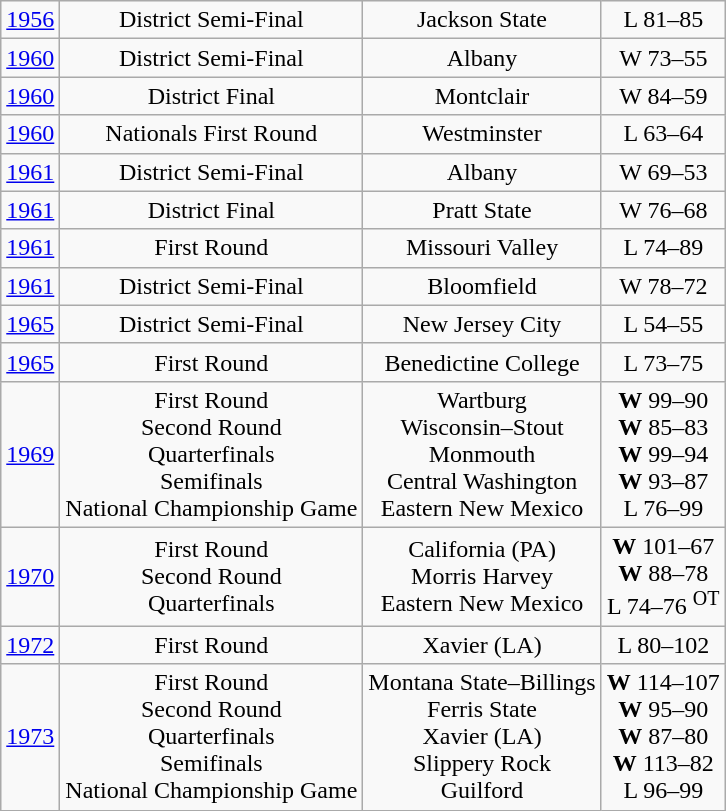<table class="wikitable">
<tr align="center">
<td><a href='#'>1956</a></td>
<td>District Semi-Final</td>
<td>Jackson State</td>
<td>L 81–85</td>
</tr>
<tr align="center">
<td><a href='#'>1960</a></td>
<td>District Semi-Final</td>
<td>Albany</td>
<td>W 73–55</td>
</tr>
<tr align="center">
<td><a href='#'>1960</a></td>
<td>District Final</td>
<td>Montclair</td>
<td>W 84–59</td>
</tr>
<tr align="center">
<td><a href='#'>1960</a></td>
<td>Nationals First Round</td>
<td>Westminster</td>
<td>L 63–64</td>
</tr>
<tr align="center">
<td><a href='#'>1961</a></td>
<td>District Semi-Final</td>
<td>Albany</td>
<td>W 69–53</td>
</tr>
<tr align="center">
<td><a href='#'>1961</a></td>
<td>District Final</td>
<td>Pratt State</td>
<td>W 76–68</td>
</tr>
<tr align="center">
<td><a href='#'>1961</a></td>
<td>First Round</td>
<td>Missouri Valley</td>
<td>L 74–89</td>
</tr>
<tr align="center">
<td><a href='#'>1961</a></td>
<td>District Semi-Final</td>
<td>Bloomfield</td>
<td>W 78–72</td>
</tr>
<tr align="center">
<td><a href='#'>1965</a></td>
<td>District Semi-Final</td>
<td>New Jersey City</td>
<td>L 54–55</td>
</tr>
<tr align="center">
<td><a href='#'>1965</a></td>
<td>First Round</td>
<td>Benedictine College</td>
<td>L 73–75</td>
</tr>
<tr align="center">
<td><a href='#'>1969</a></td>
<td>First Round<br>Second Round<br>Quarterfinals<br>Semifinals<br>National Championship Game</td>
<td>Wartburg<br>Wisconsin–Stout<br>Monmouth<br>Central Washington<br>Eastern New Mexico</td>
<td><strong>W</strong> 99–90<br><strong>W</strong> 85–83<br><strong>W</strong> 99–94<br><strong>W</strong> 93–87<br>L 76–99</td>
</tr>
<tr align="center">
<td><a href='#'>1970</a></td>
<td>First Round<br>Second Round<br>Quarterfinals</td>
<td>California (PA)<br>Morris Harvey<br>Eastern New Mexico</td>
<td><strong>W</strong> 101–67<br><strong>W</strong> 88–78<br>L 74–76 <sup>OT</sup></td>
</tr>
<tr align="center">
<td><a href='#'>1972</a></td>
<td>First Round</td>
<td>Xavier (LA)</td>
<td>L 80–102</td>
</tr>
<tr align="center">
<td><a href='#'>1973</a></td>
<td>First Round<br>Second Round<br>Quarterfinals<br>Semifinals<br>National Championship Game</td>
<td>Montana State–Billings<br>Ferris State<br>Xavier (LA)<br>Slippery Rock<br>Guilford</td>
<td><strong>W</strong> 114–107<br><strong>W</strong> 95–90<br><strong>W</strong> 87–80<br><strong>W</strong> 113–82<br>L 96–99</td>
</tr>
</table>
